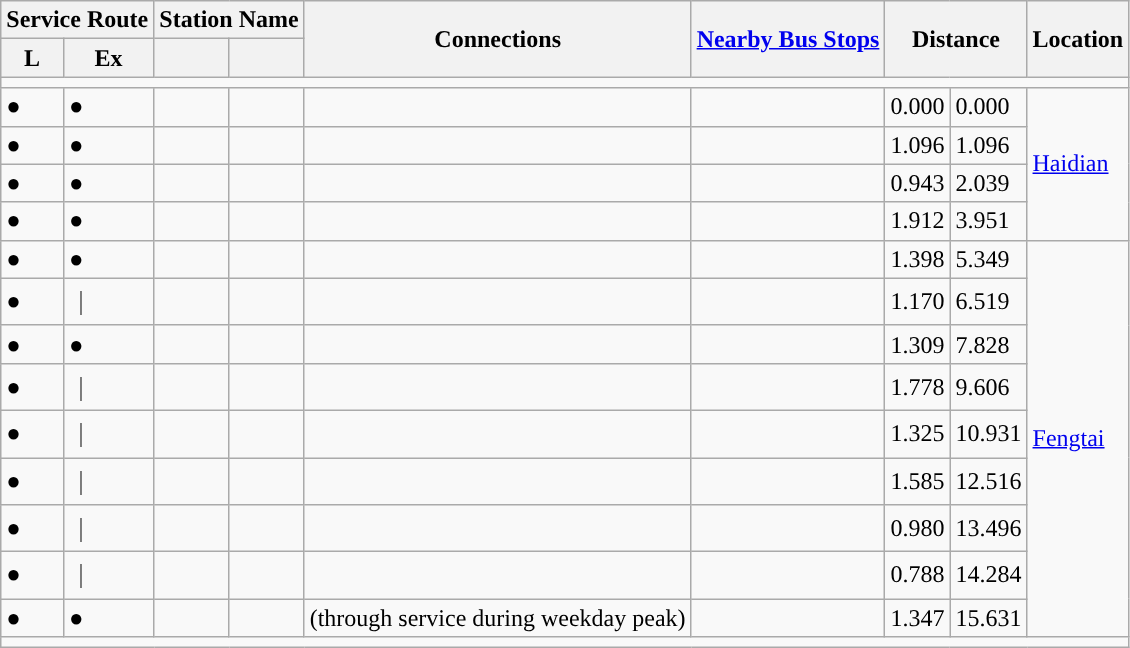<table class="wikitable">
<tr>
<th colspan="2">Service Route</th>
<th colspan="2">Station Name</th>
<th rowspan="2">Connections</th>
<th rowspan="2"><a href='#'>Nearby Bus Stops</a></th>
<th colspan="2" rowspan="2">Distance<br></th>
<th rowspan="2">Location</th>
</tr>
<tr>
<th>L</th>
<th>Ex</th>
<th></th>
<th></th>
</tr>
<tr style="background:#">
<td colspan="9"></td>
</tr>
<tr>
<td>●</td>
<td>●</td>
<td></td>
<td></td>
<td> </td>
<td></td>
<td>0.000</td>
<td>0.000</td>
<td rowspan="4"><a href='#'>Haidian</a></td>
</tr>
<tr>
<td>●</td>
<td>●</td>
<td></td>
<td></td>
<td></td>
<td></td>
<td>1.096</td>
<td>1.096</td>
</tr>
<tr>
<td>●</td>
<td>●</td>
<td></td>
<td></td>
<td></td>
<td></td>
<td>0.943</td>
<td>2.039</td>
</tr>
<tr>
<td>●</td>
<td>●</td>
<td></td>
<td></td>
<td></td>
<td></td>
<td>1.912</td>
<td>3.951</td>
</tr>
<tr>
<td>●</td>
<td>●</td>
<td></td>
<td></td>
<td>   </td>
<td></td>
<td>1.398</td>
<td>5.349</td>
<td rowspan="9"><a href='#'>Fengtai</a></td>
</tr>
<tr>
<td>●</td>
<td>｜</td>
<td></td>
<td></td>
<td></td>
<td></td>
<td>1.170</td>
<td>6.519</td>
</tr>
<tr>
<td>●</td>
<td>●</td>
<td></td>
<td></td>
<td></td>
<td></td>
<td>1.309</td>
<td>7.828</td>
</tr>
<tr>
<td>●</td>
<td>｜</td>
<td></td>
<td></td>
<td></td>
<td></td>
<td>1.778</td>
<td>9.606</td>
</tr>
<tr>
<td>●</td>
<td>｜</td>
<td></td>
<td></td>
<td></td>
<td></td>
<td>1.325</td>
<td>10.931</td>
</tr>
<tr>
<td>●</td>
<td>｜</td>
<td></td>
<td></td>
<td></td>
<td></td>
<td>1.585</td>
<td>12.516</td>
</tr>
<tr>
<td>●</td>
<td>｜</td>
<td></td>
<td></td>
<td></td>
<td></td>
<td>0.980</td>
<td>13.496</td>
</tr>
<tr>
<td>●</td>
<td>｜</td>
<td></td>
<td></td>
<td></td>
<td></td>
<td>0.788</td>
<td>14.284</td>
</tr>
<tr>
<td>●</td>
<td>●</td>
<td></td>
<td></td>
<td> (through service during weekday peak)</td>
<td></td>
<td>1.347</td>
<td>15.631</td>
</tr>
<tr style="background:#">
<td colspan="9"></td>
</tr>
</table>
